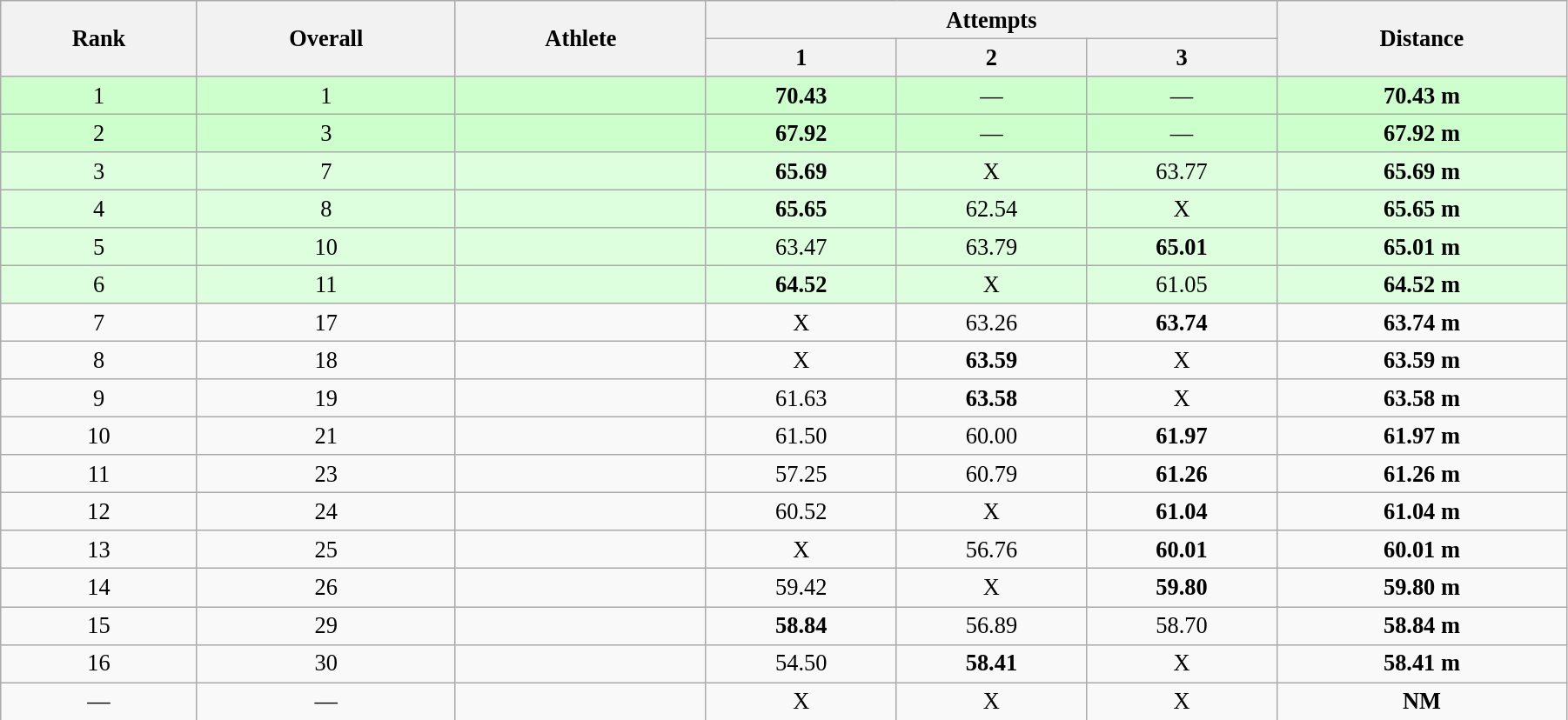<table class="wikitable" style=" text-align:center; font-size:110%;" width="95%">
<tr>
<th rowspan="2">Rank</th>
<th rowspan="2">Overall</th>
<th rowspan="2">Athlete</th>
<th colspan="3">Attempts</th>
<th rowspan="2">Distance</th>
</tr>
<tr>
<th>1</th>
<th>2</th>
<th>3</th>
</tr>
<tr style="background:#ccffcc;">
<td>1</td>
<td>1</td>
<td align=left></td>
<td><strong>70.43</strong></td>
<td>—</td>
<td>—</td>
<td><strong>70.43 m </strong></td>
</tr>
<tr style="background:#ccffcc;">
<td>2</td>
<td>3</td>
<td align=left></td>
<td><strong>67.92</strong></td>
<td>—</td>
<td>—</td>
<td><strong>67.92 m  </strong></td>
</tr>
<tr style="background:#ddffdd;">
<td>3</td>
<td>7</td>
<td align=left></td>
<td><strong>65.69</strong></td>
<td>X</td>
<td>63.77</td>
<td><strong>65.69 m </strong></td>
</tr>
<tr style="background:#ddffdd;">
<td>4</td>
<td>8</td>
<td align=left></td>
<td><strong>65.65</strong></td>
<td>62.54</td>
<td>X</td>
<td><strong>65.65 m </strong></td>
</tr>
<tr style="background:#ddffdd;">
<td>5</td>
<td>10</td>
<td align=left></td>
<td>63.47</td>
<td>63.79</td>
<td><strong>65.01</strong></td>
<td><strong>65.01 m </strong></td>
</tr>
<tr style="background:#ddffdd;">
<td>6</td>
<td>11</td>
<td align=left></td>
<td><strong>64.52</strong></td>
<td>X</td>
<td>61.05</td>
<td><strong>64.52 m </strong></td>
</tr>
<tr>
<td>7</td>
<td>17</td>
<td align=left></td>
<td>X</td>
<td>63.26</td>
<td><strong>63.74</strong></td>
<td><strong>63.74 m </strong></td>
</tr>
<tr>
<td>8</td>
<td>18</td>
<td align=left></td>
<td>X</td>
<td><strong>63.59</strong></td>
<td>X</td>
<td><strong>63.59 m </strong></td>
</tr>
<tr>
<td>9</td>
<td>19</td>
<td align=left></td>
<td>61.63</td>
<td><strong>63.58</strong></td>
<td>X</td>
<td><strong>63.58 m </strong></td>
</tr>
<tr>
<td>10</td>
<td>21</td>
<td align=left></td>
<td>61.50</td>
<td>60.00</td>
<td><strong>61.97</strong></td>
<td><strong>61.97 m </strong></td>
</tr>
<tr>
<td>11</td>
<td>23</td>
<td align=left></td>
<td>57.25</td>
<td>60.79</td>
<td><strong>61.26</strong></td>
<td><strong>61.26 m </strong></td>
</tr>
<tr>
<td>12</td>
<td>24</td>
<td align=left></td>
<td>60.52</td>
<td>X</td>
<td><strong>61.04</strong></td>
<td><strong>61.04 m </strong></td>
</tr>
<tr>
<td>13</td>
<td>25</td>
<td align=left></td>
<td>X</td>
<td>56.76</td>
<td><strong>60.01</strong></td>
<td><strong>60.01 m </strong></td>
</tr>
<tr>
<td>14</td>
<td>26</td>
<td align=left></td>
<td>59.42</td>
<td>X</td>
<td><strong>59.80</strong></td>
<td><strong>59.80 m </strong></td>
</tr>
<tr>
<td>15</td>
<td>29</td>
<td align=left></td>
<td><strong>58.84</strong></td>
<td>56.89</td>
<td>58.70</td>
<td><strong>58.84 m </strong></td>
</tr>
<tr>
<td>16</td>
<td>30</td>
<td align=left></td>
<td>54.50</td>
<td><strong>58.41</strong></td>
<td>X</td>
<td><strong>58.41 m </strong></td>
</tr>
<tr>
<td>—</td>
<td>—</td>
<td align=left></td>
<td>X</td>
<td>X</td>
<td>X</td>
<td><strong>NM </strong></td>
</tr>
</table>
